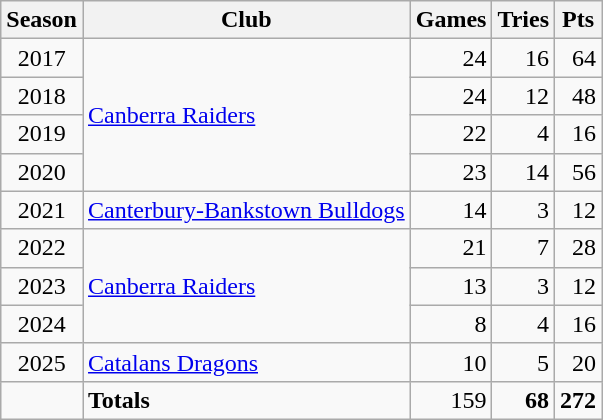<table class="wikitable">
<tr>
<th>Season</th>
<th>Club</th>
<th>Games</th>
<th>Tries</th>
<th>Pts</th>
</tr>
<tr>
<td align=center>2017</td>
<td rowspan="4"> <a href='#'>Canberra Raiders</a></td>
<td align=right>24</td>
<td align=right>16</td>
<td align=right>64</td>
</tr>
<tr>
<td align=center>2018</td>
<td align=right>24</td>
<td align=right>12</td>
<td align=right>48</td>
</tr>
<tr>
<td align=center>2019</td>
<td align=right>22</td>
<td align=right>4</td>
<td align=right>16</td>
</tr>
<tr>
<td align=center>2020</td>
<td align=right>23</td>
<td align=right>14</td>
<td align=right>56</td>
</tr>
<tr>
<td align=center>2021</td>
<td> <a href='#'>Canterbury-Bankstown Bulldogs</a></td>
<td align=right>14</td>
<td align=right>3</td>
<td align=right>12</td>
</tr>
<tr>
<td align=center>2022</td>
<td rowspan="3"> <a href='#'>Canberra Raiders</a></td>
<td align=right>21</td>
<td align=right>7</td>
<td align=right>28</td>
</tr>
<tr>
<td align=center>2023</td>
<td align=right>13</td>
<td align=right>3</td>
<td align=right>12</td>
</tr>
<tr>
<td align=center>2024</td>
<td align=right>8</td>
<td align=right>4</td>
<td align=right>16</td>
</tr>
<tr>
<td align=center>2025</td>
<td align=left> <a href='#'>Catalans Dragons</a></td>
<td align=right>10</td>
<td align=right>5</td>
<td align=right>20</td>
</tr>
<tr>
<td></td>
<td><strong>Totals</strong></td>
<td align=right>159</td>
<td align=right><strong>68</strong></td>
<td align=right><strong>272</strong></td>
</tr>
</table>
